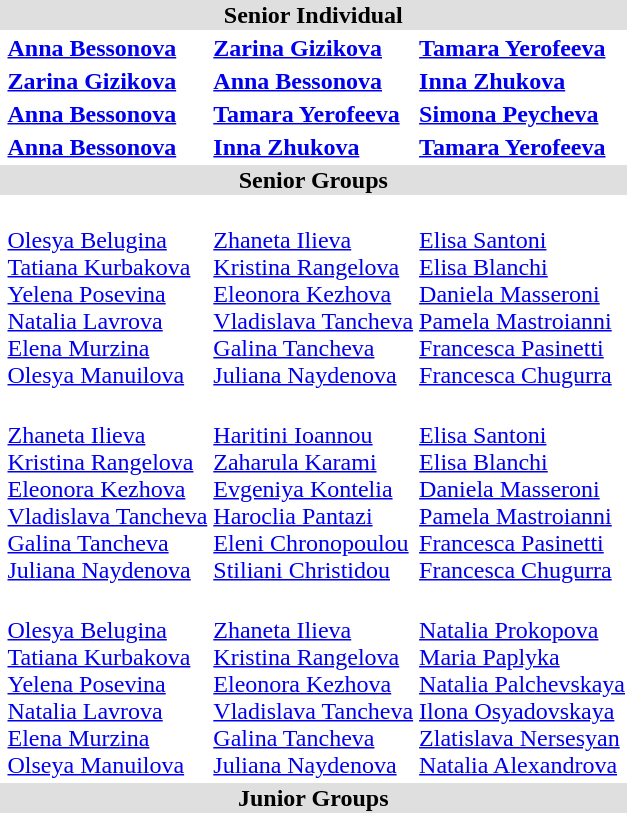<table>
<tr bgcolor="DFDFDF">
<td colspan="4" align="center"><strong>Senior Individual</strong></td>
</tr>
<tr>
<th scope=row style="text-align:left"></th>
<td><strong><a href='#'>Anna Bessonova</a></strong><br></td>
<td><strong><a href='#'>Zarina Gizikova</a></strong><br></td>
<td><strong><a href='#'>Tamara Yerofeeva</a></strong><br></td>
</tr>
<tr>
<th scope=row style="text-align:left"></th>
<td><strong><a href='#'>Zarina Gizikova</a></strong><br></td>
<td><strong><a href='#'>Anna Bessonova</a></strong><br></td>
<td><strong><a href='#'>Inna Zhukova</a></strong><br></td>
</tr>
<tr>
<th scope=row style="text-align:left"></th>
<td><strong><a href='#'>Anna Bessonova</a></strong><br></td>
<td><strong><a href='#'>Tamara Yerofeeva</a></strong><br></td>
<td><strong><a href='#'>Simona Peycheva</a></strong><br></td>
</tr>
<tr>
<th scope=row style="text-align:left"></th>
<td><strong><a href='#'>Anna Bessonova</a></strong><br></td>
<td><strong><a href='#'>Inna Zhukova</a></strong><br></td>
<td><strong><a href='#'>Tamara Yerofeeva</a></strong><br></td>
</tr>
<tr bgcolor="DFDFDF">
<td colspan="4" align="center"><strong>Senior Groups</strong></td>
</tr>
<tr>
<th scope=row style="text-align:left"></th>
<td><strong></strong><br><a href='#'>Olesya Belugina</a><br><a href='#'>Tatiana Kurbakova</a><br><a href='#'>Yelena Posevina</a><br><a href='#'>Natalia Lavrova</a><br><a href='#'>Elena Murzina</a><br><a href='#'>Olesya Manuilova</a></td>
<td><strong></strong><br><a href='#'>Zhaneta Ilieva</a><br><a href='#'>Kristina Rangelova</a><br><a href='#'>Eleonora Kezhova</a><br><a href='#'>Vladislava Tancheva</a><br><a href='#'>Galina Tancheva</a><br><a href='#'>Juliana Naydenova</a></td>
<td><strong></strong><br><a href='#'>Elisa Santoni</a><br><a href='#'>Elisa Blanchi</a><br><a href='#'>Daniela Masseroni</a><br><a href='#'>Pamela Mastroianni</a><br><a href='#'>Francesca Pasinetti</a><br><a href='#'>Francesca Chugurra</a></td>
</tr>
<tr>
<th scope=row style="text-align:left"></th>
<td><strong></strong><br><a href='#'>Zhaneta Ilieva</a><br><a href='#'>Kristina Rangelova</a><br><a href='#'>Eleonora Kezhova</a><br><a href='#'>Vladislava Tancheva</a><br><a href='#'>Galina Tancheva</a><br><a href='#'>Juliana Naydenova</a></td>
<td><strong></strong><br><a href='#'>Haritini Ioannou</a><br><a href='#'>Zaharula Karami</a><br><a href='#'>Evgeniya Kontelia</a><br><a href='#'>Haroclia Pantazi</a><br><a href='#'>Eleni Chronopoulou</a><br><a href='#'>Stiliani Christidou</a></td>
<td><strong></strong><br><a href='#'>Elisa Santoni</a><br><a href='#'>Elisa Blanchi</a><br><a href='#'>Daniela Masseroni</a><br><a href='#'>Pamela Mastroianni</a><br><a href='#'>Francesca Pasinetti</a><br><a href='#'>Francesca Chugurra</a></td>
</tr>
<tr>
<th scope=row style="text-align:left"></th>
<td><strong></strong><br><a href='#'>Olesya Belugina</a><br><a href='#'>Tatiana Kurbakova</a><br><a href='#'>Yelena Posevina</a><br><a href='#'>Natalia Lavrova</a><br><a href='#'>Elena Murzina</a><br><a href='#'>Olseya Manuilova</a></td>
<td><strong></strong><br><a href='#'>Zhaneta Ilieva</a><br><a href='#'>Kristina Rangelova</a><br><a href='#'>Eleonora Kezhova</a><br><a href='#'>Vladislava Tancheva</a><br><a href='#'>Galina Tancheva</a><br><a href='#'>Juliana Naydenova</a></td>
<td><strong></strong><br><a href='#'>Natalia Prokopova</a><br><a href='#'>Maria Paplyka</a><br><a href='#'>Natalia Palchevskaya</a><br><a href='#'>Ilona Osyadovskaya</a><br><a href='#'>Zlatislava Nersesyan</a><br><a href='#'>Natalia Alexandrova</a></td>
</tr>
<tr bgcolor="DFDFDF">
<td colspan="4" align="center"><strong>Junior Groups</strong></td>
</tr>
<tr>
<th scope=row style="text-align:left"></th>
<td><strong></strong></td>
<td><strong></strong></td>
<td><strong></strong></td>
</tr>
</table>
